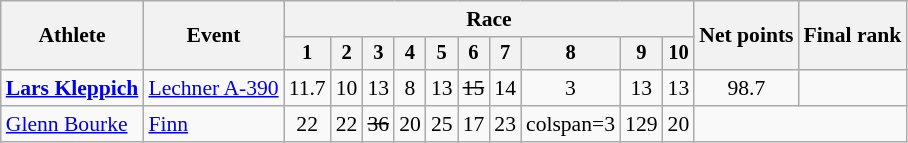<table class="wikitable" style="font-size:90%">
<tr>
<th rowspan=2>Athlete</th>
<th rowspan=2>Event</th>
<th colspan=10>Race</th>
<th rowspan=2>Net points</th>
<th rowspan=2>Final rank</th>
</tr>
<tr style="font-size:95%">
<th>1</th>
<th>2</th>
<th>3</th>
<th>4</th>
<th>5</th>
<th>6</th>
<th>7</th>
<th>8</th>
<th>9</th>
<th>10</th>
</tr>
<tr align=center>
<td align=left><strong><a href='#'>Lars Kleppich</a></strong></td>
<td align=left><a href='#'>Lechner A-390</a></td>
<td>11.7</td>
<td>10</td>
<td>13</td>
<td>8</td>
<td>13</td>
<td><s>15</s></td>
<td>14</td>
<td>3</td>
<td>13</td>
<td>13</td>
<td>98.7</td>
<td></td>
</tr>
<tr align=center>
<td align=left><a href='#'>Glenn Bourke</a></td>
<td align=left><a href='#'>Finn</a></td>
<td>22</td>
<td>22</td>
<td><s>36</s></td>
<td>20</td>
<td>25</td>
<td>17</td>
<td>23</td>
<td>colspan=3</td>
<td>129</td>
<td>20</td>
</tr>
</table>
